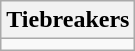<table class="wikitable collapsible collapsed">
<tr>
<th>Tiebreakers</th>
</tr>
<tr>
<td></td>
</tr>
</table>
